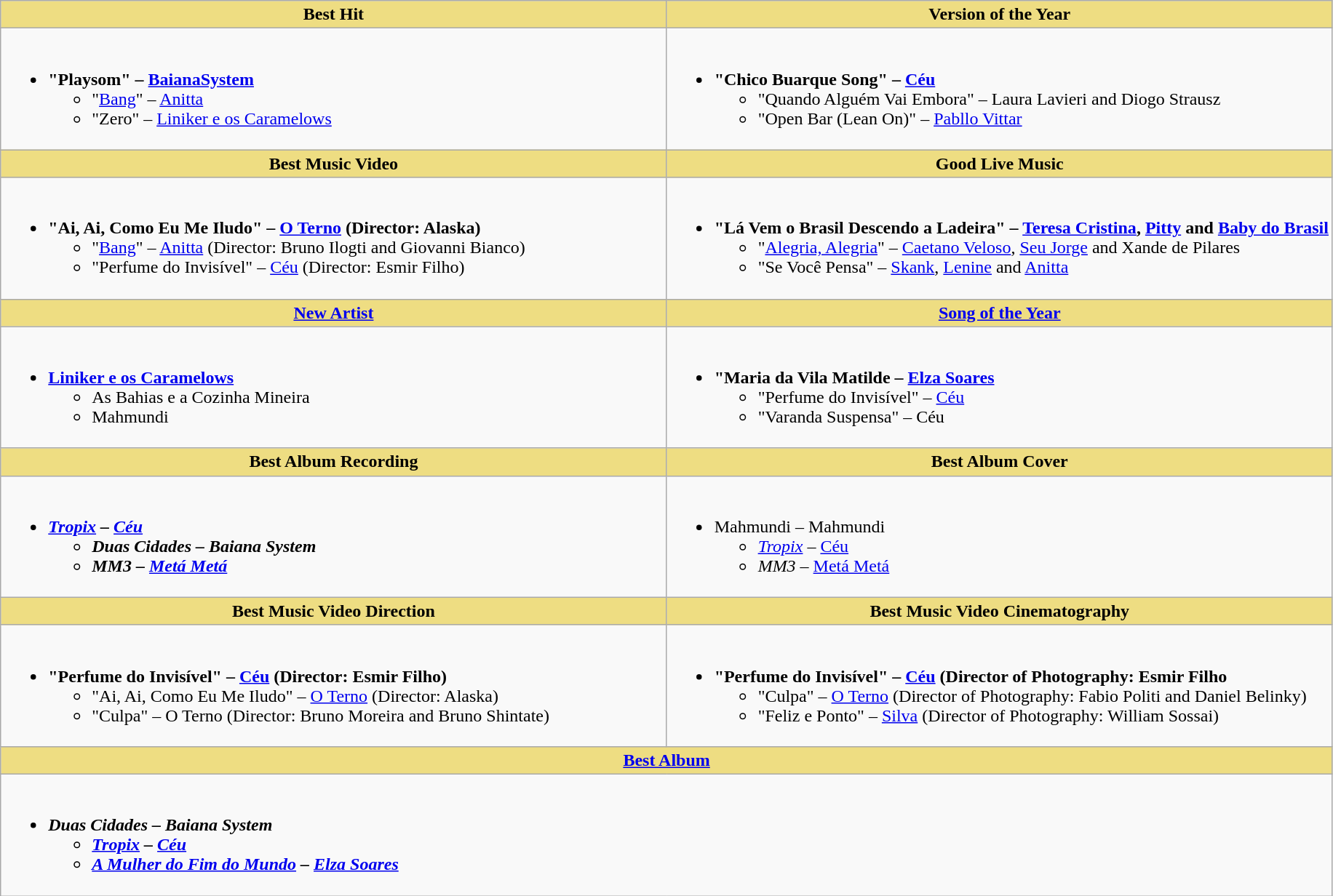<table class=wikitable>
<tr>
<th style="background:#EEDD82;width:50%">Best Hit</th>
<th style="background:#EEDD82;width:50%">Version of the Year</th>
</tr>
<tr>
<td valign="top"><br><ul><li><strong>"Playsom" – <a href='#'>BaianaSystem</a></strong><ul><li>"<a href='#'>Bang</a>" – <a href='#'>Anitta</a></li><li>"Zero" – <a href='#'>Liniker e os Caramelows</a></li></ul></li></ul></td>
<td valign="top"><br><ul><li><strong>"Chico Buarque Song" – <a href='#'>Céu</a></strong><ul><li>"Quando Alguém Vai Embora" – Laura Lavieri and Diogo Strausz</li><li>"Open Bar (Lean On)" – <a href='#'>Pabllo Vittar</a></li></ul></li></ul></td>
</tr>
<tr>
<th style="background:#EEDD82;width:50%">Best Music Video</th>
<th style="background:#EEDD82;width:50%">Good Live Music</th>
</tr>
<tr>
<td valign="top"><br><ul><li><strong>"Ai, Ai, Como Eu Me Iludo" – <a href='#'>O Terno</a> (Director: Alaska)</strong><ul><li>"<a href='#'>Bang</a>" – <a href='#'>Anitta</a> (Director: Bruno Ilogti and Giovanni Bianco)</li><li>"Perfume do Invisível" – <a href='#'>Céu</a> (Director: Esmir Filho)</li></ul></li></ul></td>
<td valign="top"><br><ul><li><strong>"Lá Vem o Brasil Descendo a Ladeira" – <a href='#'>Teresa Cristina</a>, <a href='#'>Pitty</a> and <a href='#'>Baby do Brasil</a></strong><ul><li>"<a href='#'>Alegria, Alegria</a>" – <a href='#'>Caetano Veloso</a>, <a href='#'>Seu Jorge</a> and Xande de Pilares</li><li>"Se Você Pensa" – <a href='#'>Skank</a>, <a href='#'>Lenine</a> and <a href='#'>Anitta</a></li></ul></li></ul></td>
</tr>
<tr>
<th style="background:#EEDD82;width:50%"><a href='#'>New Artist</a></th>
<th style="background:#EEDD82;width:50%"><a href='#'>Song of the Year</a></th>
</tr>
<tr>
<td valign="top"><br><ul><li><strong><a href='#'>Liniker e os Caramelows</a></strong><ul><li>As Bahias e a Cozinha Mineira</li><li>Mahmundi</li></ul></li></ul></td>
<td valign="top"><br><ul><li><strong>"Maria da Vila Matilde – <a href='#'>Elza Soares</a></strong><ul><li>"Perfume do Invisível" – <a href='#'>Céu</a></li><li>"Varanda Suspensa" – Céu</li></ul></li></ul></td>
</tr>
<tr>
<th style="background:#EEDD82;width:50%">Best Album Recording</th>
<th style="background:#EEDD82;width:50%">Best Album Cover</th>
</tr>
<tr>
<td valign="top"><br><ul><li><strong><em><a href='#'>Tropix</a><em> – <a href='#'>Céu</a><strong><ul><li></em>Duas Cidades<em> – Baiana System</li><li></em>MM3<em> – <a href='#'>Metá Metá</a></li></ul></li></ul></td>
<td valign="top"><br><ul><li></em></strong>Mahmundi</em> – Mahmundi</strong><ul><li><em><a href='#'>Tropix</a></em> – <a href='#'>Céu</a></li><li><em>MM3</em> – <a href='#'>Metá Metá</a></li></ul></li></ul></td>
</tr>
<tr>
<th style="background:#EEDD82;width:50%">Best Music Video Direction</th>
<th style="background:#EEDD82;width:50%">Best Music Video Cinematography</th>
</tr>
<tr>
<td valign="top"><br><ul><li><strong>"Perfume do Invisível" – <a href='#'>Céu</a> (Director: Esmir Filho)</strong><ul><li>"Ai, Ai, Como Eu Me Iludo" – <a href='#'>O Terno</a> (Director: Alaska)</li><li>"Culpa" – O Terno (Director: Bruno Moreira and Bruno Shintate)</li></ul></li></ul></td>
<td valign="top"><br><ul><li><strong>"Perfume do Invisível" – <a href='#'>Céu</a> (Director of Photography: Esmir Filho</strong><ul><li>"Culpa" – <a href='#'>O Terno</a> (Director of Photography: Fabio Politi and Daniel Belinky)</li><li>"Feliz e Ponto" – <a href='#'>Silva</a> (Director of Photography: William Sossai)</li></ul></li></ul></td>
</tr>
<tr>
<th colspan="2" style="background:#EEDD82;width:50%"><a href='#'>Best Album</a></th>
</tr>
<tr>
<td colspan="2" valign="top"><br><ul><li><strong><em>Duas Cidades<em> – Baiana System<strong><ul><li></em><a href='#'>Tropix</a><em> – <a href='#'>Céu</a></li><li></em><a href='#'>A Mulher do Fim do Mundo</a><em> – <a href='#'>Elza Soares</a></li></ul></li></ul></td>
</tr>
</table>
